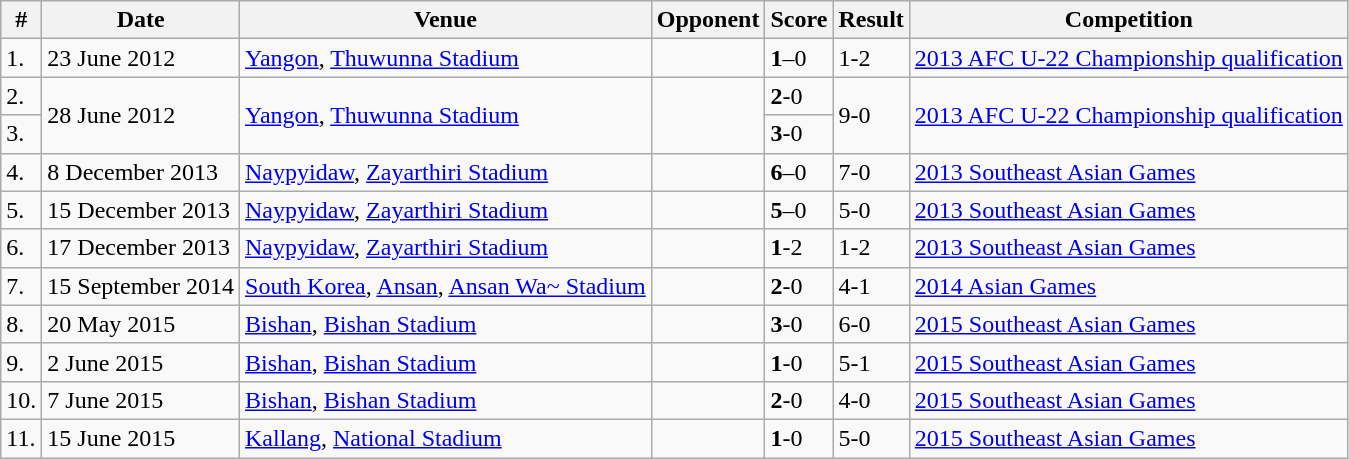<table class="wikitable collapsible collapsed">
<tr>
<th>#</th>
<th>Date</th>
<th>Venue</th>
<th>Opponent</th>
<th>Score</th>
<th>Result</th>
<th>Competition</th>
</tr>
<tr>
<td>1.</td>
<td>23 June 2012</td>
<td><a href='#'>Yangon</a>, <a href='#'>Thuwunna Stadium</a></td>
<td></td>
<td><strong>1</strong>–0</td>
<td>1-2</td>
<td><a href='#'>2013 AFC U-22 Championship qualification</a></td>
</tr>
<tr>
<td>2.</td>
<td rowspan="2">28 June 2012</td>
<td rowspan="2"><a href='#'>Yangon</a>, <a href='#'>Thuwunna Stadium</a></td>
<td rowspan="2"></td>
<td><strong>2</strong>-0</td>
<td rowspan="2">9-0</td>
<td rowspan="2"><a href='#'>2013 AFC U-22 Championship qualification</a></td>
</tr>
<tr>
<td>3.</td>
<td><strong>3</strong>-0</td>
</tr>
<tr>
<td>4.</td>
<td>8 December 2013</td>
<td><a href='#'>Naypyidaw</a>, <a href='#'>Zayarthiri Stadium</a></td>
<td></td>
<td><strong>6</strong>–0</td>
<td>7-0</td>
<td><a href='#'>2013 Southeast Asian Games</a></td>
</tr>
<tr>
<td>5.</td>
<td>15 December 2013</td>
<td><a href='#'>Naypyidaw</a>, <a href='#'>Zayarthiri Stadium</a></td>
<td></td>
<td><strong>5</strong>–0</td>
<td>5-0</td>
<td><a href='#'>2013 Southeast Asian Games</a></td>
</tr>
<tr>
<td>6.</td>
<td>17 December 2013</td>
<td><a href='#'>Naypyidaw</a>, <a href='#'>Zayarthiri Stadium</a></td>
<td></td>
<td><strong>1</strong>-2</td>
<td>1-2</td>
<td><a href='#'>2013 Southeast Asian Games</a></td>
</tr>
<tr>
<td>7.</td>
<td>15 September 2014</td>
<td><a href='#'>South Korea</a>, <a href='#'>Ansan</a>, <a href='#'>Ansan Wa~ Stadium</a></td>
<td></td>
<td><strong>2</strong>-0</td>
<td>4-1</td>
<td><a href='#'>2014 Asian Games</a></td>
</tr>
<tr>
<td>8.</td>
<td>20 May 2015</td>
<td><a href='#'>Bishan</a>, <a href='#'>Bishan Stadium</a></td>
<td></td>
<td><strong>3</strong>-0</td>
<td>6-0</td>
<td><a href='#'>2015 Southeast Asian Games</a></td>
</tr>
<tr>
<td>9.</td>
<td>2 June 2015</td>
<td><a href='#'>Bishan</a>, <a href='#'>Bishan Stadium</a></td>
<td></td>
<td><strong>1</strong>-0</td>
<td>5-1</td>
<td><a href='#'>2015 Southeast Asian Games</a></td>
</tr>
<tr>
<td>10.</td>
<td>7 June 2015</td>
<td><a href='#'>Bishan</a>, <a href='#'>Bishan Stadium</a></td>
<td></td>
<td><strong>2</strong>-0</td>
<td>4-0</td>
<td><a href='#'>2015 Southeast Asian Games</a></td>
</tr>
<tr>
<td>11.</td>
<td>15 June 2015</td>
<td><a href='#'>Kallang</a>, <a href='#'>National Stadium</a></td>
<td></td>
<td><strong>1</strong>-0</td>
<td>5-0</td>
<td><a href='#'>2015 Southeast Asian Games</a></td>
</tr>
</table>
